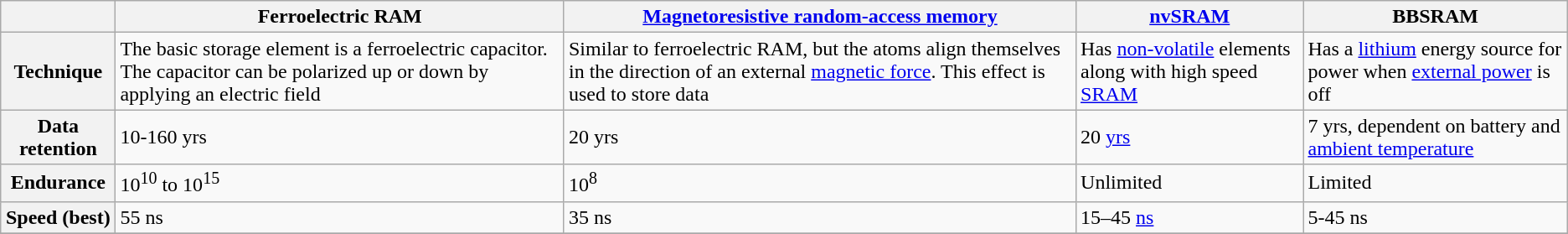<table class="wikitable">
<tr>
<th></th>
<th>Ferroelectric RAM</th>
<th><a href='#'>Magnetoresistive random-access memory</a></th>
<th><a href='#'>nvSRAM</a></th>
<th>BBSRAM</th>
</tr>
<tr>
<th>Technique</th>
<td>The basic storage element is a ferroelectric capacitor. The capacitor can be polarized up or down by applying an electric field</td>
<td>Similar to ferroelectric RAM, but the atoms align themselves in the direction of an external <a href='#'>magnetic force</a>.  This effect is used to store data</td>
<td>Has <a href='#'>non-volatile</a> elements along with high speed <a href='#'>SRAM</a></td>
<td>Has a <a href='#'>lithium</a> energy source for power when <a href='#'>external power</a> is off</td>
</tr>
<tr>
<th>Data retention</th>
<td>10-160 yrs</td>
<td>20 yrs</td>
<td>20 <a href='#'>yrs</a></td>
<td>7 yrs, dependent on battery and <a href='#'>ambient temperature</a></td>
</tr>
<tr>
<th>Endurance</th>
<td>10<sup>10</sup> to 10<sup>15</sup></td>
<td>10<sup>8</sup> </td>
<td>Unlimited</td>
<td>Limited</td>
</tr>
<tr>
<th>Speed (best)</th>
<td>55 ns</td>
<td>35 ns</td>
<td>15–45 <a href='#'>ns</a></td>
<td>5-45 ns</td>
</tr>
<tr>
</tr>
</table>
